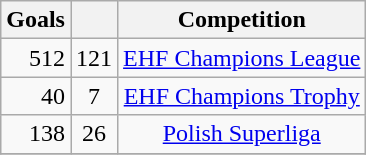<table class="wikitable">
<tr>
<th>Goals</th>
<th><small></small></th>
<th>Competition</th>
</tr>
<tr>
<td align=right>512</td>
<td align=center>121</td>
<td align=center><a href='#'>EHF Champions League</a></td>
</tr>
<tr>
<td align=right>40</td>
<td align=center>7</td>
<td align=center><a href='#'>EHF Champions Trophy</a></td>
</tr>
<tr>
<td align=right>138</td>
<td align=center>26</td>
<td align=center><a href='#'>Polish Superliga</a></td>
</tr>
<tr>
</tr>
</table>
